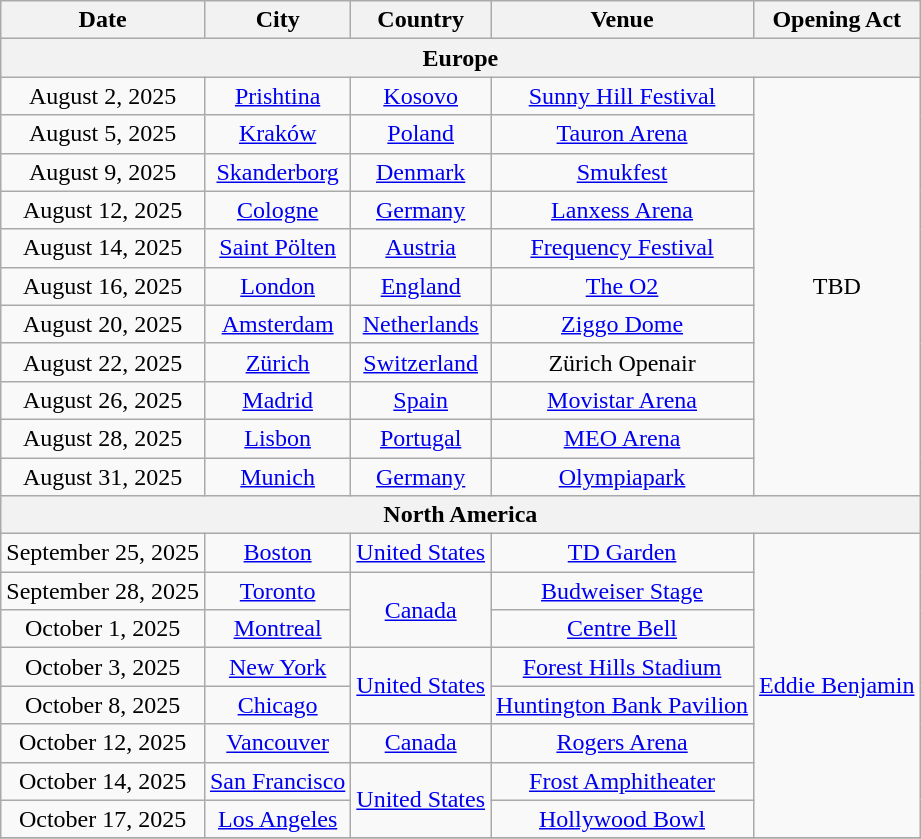<table class="wikitable plainrowheaders" style="text-align:center;">
<tr>
<th scope="col">Date</th>
<th scope="col">City</th>
<th scope="col">Country</th>
<th scope="col">Venue</th>
<th>Opening Act</th>
</tr>
<tr>
<th colspan="5">Europe</th>
</tr>
<tr>
<td scope="row">August 2, 2025</td>
<td><a href='#'>Prishtina</a></td>
<td rowspan="1"><a href='#'>Kosovo</a></td>
<td><a href='#'>Sunny Hill Festival</a></td>
<td rowspan="11">TBD</td>
</tr>
<tr>
<td scope="row">August 5, 2025</td>
<td><a href='#'>Kraków</a></td>
<td rowspan="1"><a href='#'>Poland</a></td>
<td><a href='#'>Tauron Arena</a></td>
</tr>
<tr>
<td scope="row">August 9, 2025</td>
<td><a href='#'>Skanderborg</a></td>
<td rowspan="1"><a href='#'>Denmark</a></td>
<td><a href='#'>Smukfest</a></td>
</tr>
<tr>
<td scope="row">August 12, 2025</td>
<td><a href='#'>Cologne</a></td>
<td rowspan="1"><a href='#'>Germany</a></td>
<td><a href='#'>Lanxess Arena</a></td>
</tr>
<tr>
<td scope="row">August 14, 2025</td>
<td><a href='#'>Saint Pölten</a></td>
<td rowspan="1"><a href='#'>Austria</a></td>
<td><a href='#'>Frequency Festival</a></td>
</tr>
<tr>
<td scope="row">August 16, 2025</td>
<td><a href='#'>London</a></td>
<td rowspan="1"><a href='#'>England</a></td>
<td><a href='#'>The O2</a></td>
</tr>
<tr>
<td scope="row">August 20, 2025</td>
<td><a href='#'>Amsterdam</a></td>
<td rowspan="1"><a href='#'>Netherlands</a></td>
<td><a href='#'>Ziggo Dome</a></td>
</tr>
<tr>
<td scope="row">August 22, 2025</td>
<td><a href='#'>Zürich</a></td>
<td rowspan="1"><a href='#'>Switzerland</a></td>
<td>Zürich Openair</td>
</tr>
<tr>
<td scope="row">August 26, 2025</td>
<td><a href='#'>Madrid</a></td>
<td rowspan="1"><a href='#'>Spain</a></td>
<td><a href='#'>Movistar Arena</a></td>
</tr>
<tr>
<td scope="row">August 28, 2025</td>
<td><a href='#'>Lisbon</a></td>
<td rowspan="1"><a href='#'>Portugal</a></td>
<td><a href='#'>MEO Arena</a></td>
</tr>
<tr>
<td scope="row">August 31, 2025</td>
<td><a href='#'>Munich</a></td>
<td rowspan="1"><a href='#'>Germany</a></td>
<td><a href='#'>Olympiapark</a></td>
</tr>
<tr>
<th colspan="5">North America</th>
</tr>
<tr>
<td scope="row">September 25, 2025</td>
<td><a href='#'>Boston</a></td>
<td rowspan="1"><a href='#'>United States</a></td>
<td><a href='#'>TD Garden</a></td>
<td rowspan="8"><a href='#'>Eddie Benjamin</a></td>
</tr>
<tr>
<td scope="row">September 28, 2025</td>
<td><a href='#'>Toronto</a></td>
<td rowspan="2"><a href='#'>Canada</a></td>
<td><a href='#'>Budweiser Stage</a></td>
</tr>
<tr>
<td scope="row">October 1, 2025</td>
<td><a href='#'>Montreal</a></td>
<td><a href='#'>Centre Bell</a></td>
</tr>
<tr>
<td scope="row">October 3, 2025</td>
<td><a href='#'>New York</a></td>
<td rowspan="2"><a href='#'>United States</a></td>
<td><a href='#'>Forest Hills Stadium</a></td>
</tr>
<tr>
<td scope="row">October 8, 2025</td>
<td><a href='#'>Chicago</a></td>
<td><a href='#'>Huntington Bank Pavilion</a></td>
</tr>
<tr>
<td scope="row">October 12, 2025</td>
<td><a href='#'>Vancouver</a></td>
<td rowspan="1"><a href='#'>Canada</a></td>
<td><a href='#'>Rogers Arena</a></td>
</tr>
<tr>
<td scope="row">October 14, 2025</td>
<td><a href='#'>San Francisco</a></td>
<td rowspan="2"><a href='#'>United States</a></td>
<td><a href='#'>Frost Amphitheater</a></td>
</tr>
<tr>
<td scope="row">October 17, 2025</td>
<td><a href='#'>Los Angeles</a></td>
<td><a href='#'>Hollywood Bowl</a></td>
</tr>
<tr>
</tr>
</table>
